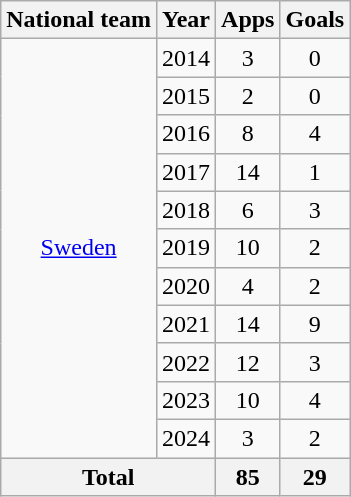<table class="wikitable" style="text-align:center">
<tr>
<th>National team</th>
<th>Year</th>
<th>Apps</th>
<th>Goals</th>
</tr>
<tr>
<td rowspan="11"><a href='#'>Sweden</a></td>
<td>2014</td>
<td>3</td>
<td>0</td>
</tr>
<tr>
<td>2015</td>
<td>2</td>
<td>0</td>
</tr>
<tr>
<td>2016</td>
<td>8</td>
<td>4</td>
</tr>
<tr>
<td>2017</td>
<td>14</td>
<td>1</td>
</tr>
<tr>
<td>2018</td>
<td>6</td>
<td>3</td>
</tr>
<tr>
<td>2019</td>
<td>10</td>
<td>2</td>
</tr>
<tr>
<td>2020</td>
<td>4</td>
<td>2</td>
</tr>
<tr>
<td>2021</td>
<td>14</td>
<td>9</td>
</tr>
<tr>
<td>2022</td>
<td>12</td>
<td>3</td>
</tr>
<tr>
<td>2023</td>
<td>10</td>
<td>4</td>
</tr>
<tr>
<td>2024</td>
<td>3</td>
<td>2</td>
</tr>
<tr>
<th colspan="2">Total</th>
<th>85</th>
<th>29</th>
</tr>
</table>
